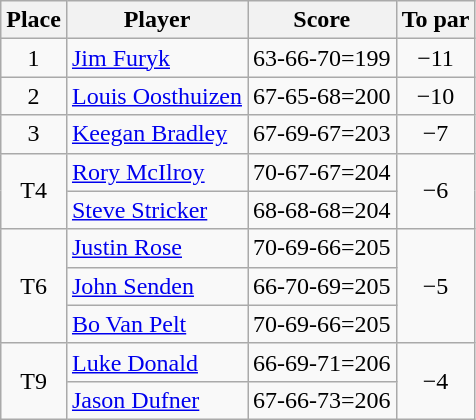<table class="wikitable">
<tr>
<th>Place</th>
<th>Player</th>
<th>Score</th>
<th>To par</th>
</tr>
<tr>
<td style="text-align:center;">1</td>
<td> <a href='#'>Jim Furyk</a></td>
<td style="text-align:center;">63-66-70=199</td>
<td style="text-align:center;">−11</td>
</tr>
<tr>
<td style="text-align:center;">2</td>
<td> <a href='#'>Louis Oosthuizen</a></td>
<td style="text-align:center;">67-65-68=200</td>
<td style="text-align:center;">−10</td>
</tr>
<tr>
<td style="text-align:center;">3</td>
<td> <a href='#'>Keegan Bradley</a></td>
<td style="text-align:center;">67-69-67=203</td>
<td style="text-align:center;">−7</td>
</tr>
<tr>
<td rowspan="2" style="text-align:center;">T4</td>
<td> <a href='#'>Rory McIlroy</a></td>
<td style="text-align:center;">70-67-67=204</td>
<td rowspan="2" style="text-align:center;">−6</td>
</tr>
<tr>
<td> <a href='#'>Steve Stricker</a></td>
<td>68-68-68=204</td>
</tr>
<tr>
<td rowspan="3" style="text-align:center;">T6</td>
<td> <a href='#'>Justin Rose</a></td>
<td>70-69-66=205</td>
<td rowspan="3" style="text-align:center;">−5</td>
</tr>
<tr>
<td> <a href='#'>John Senden</a></td>
<td>66-70-69=205</td>
</tr>
<tr>
<td> <a href='#'>Bo Van Pelt</a></td>
<td>70-69-66=205</td>
</tr>
<tr>
<td rowspan="2" style="text-align:center;">T9</td>
<td> <a href='#'>Luke Donald</a></td>
<td>66-69-71=206</td>
<td rowspan="2" style="text-align:center;">−4</td>
</tr>
<tr>
<td> <a href='#'>Jason Dufner</a></td>
<td>67-66-73=206</td>
</tr>
</table>
